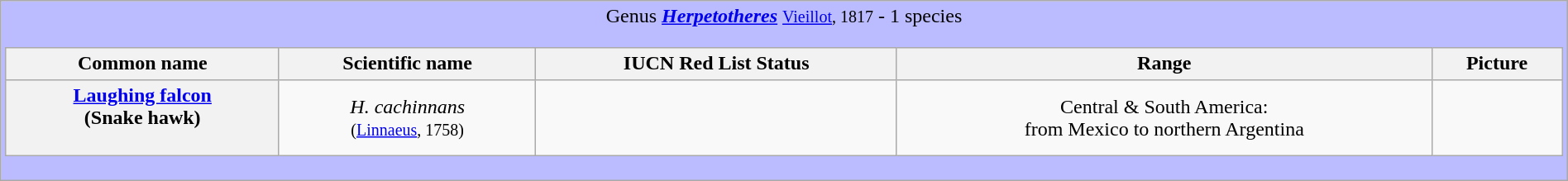<table class="wikitable" style="width:100%;text-align:center">
<tr>
<td colspan="100%" align="center" bgcolor="#BBBBFF">Genus <strong><em><a href='#'>Herpetotheres</a></em></strong> <small><a href='#'>Vieillot</a>, 1817</small> - 1 species<br><table class="wikitable sortable" style="width:100%;text-align:center">
<tr>
<th scope="col">Common name</th>
<th scope="col">Scientific name</th>
<th scope="col">IUCN Red List Status</th>
<th scope="col" class="unsortable">Range</th>
<th scope="col" class="unsortable">Picture</th>
</tr>
<tr>
<th scope="row"><a href='#'>Laughing falcon</a><br><strong>(Snake hawk)</strong><br><br></th>
<td><em>H. cachinnans</em><br><small>(<a href='#'>Linnaeus</a>, 1758)</small><br></td>
<td></td>
<td>Central & South America:<br>from Mexico to northern Argentina</td>
<td></td>
</tr>
</table>
</td>
</tr>
</table>
